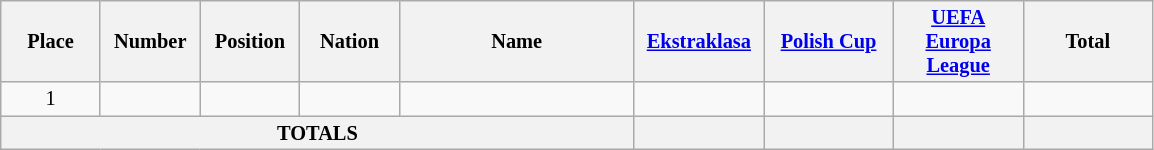<table class="wikitable sortable" style="text-align:center; font-size:85%;">
<tr>
<th width=60>Place</th>
<th width=60>Number</th>
<th width=60>Position</th>
<th width=60>Nation</th>
<th width=150>Name</th>
<th width=80><a href='#'>Ekstraklasa</a></th>
<th width=80><a href='#'>Polish Cup</a></th>
<th width=80><a href='#'>UEFA Europa League</a></th>
<th width=80>Total</th>
</tr>
<tr>
<td>1</td>
<td></td>
<td></td>
<td></td>
<td></td>
<td></td>
<td></td>
<td></td>
<td></td>
</tr>
<tr>
<th colspan="5">TOTALS</th>
<th></th>
<th></th>
<th></th>
<th></th>
</tr>
</table>
